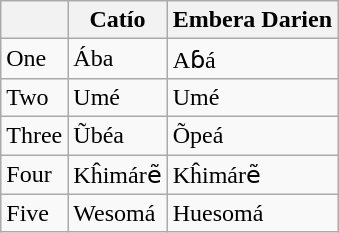<table class="wikitable">
<tr>
<th></th>
<th>Catío</th>
<th>Embera Darien</th>
</tr>
<tr>
<td>One</td>
<td>Ába</td>
<td>Aɓá</td>
</tr>
<tr>
<td>Two</td>
<td>Umé</td>
<td>Umé</td>
</tr>
<tr>
<td>Three</td>
<td>Ũbéa</td>
<td>Õpeá</td>
</tr>
<tr>
<td>Four</td>
<td>Kĥimárẽ</td>
<td>Kĥimárẽ</td>
</tr>
<tr>
<td>Five</td>
<td>Wesomá</td>
<td>Huesomá</td>
</tr>
</table>
